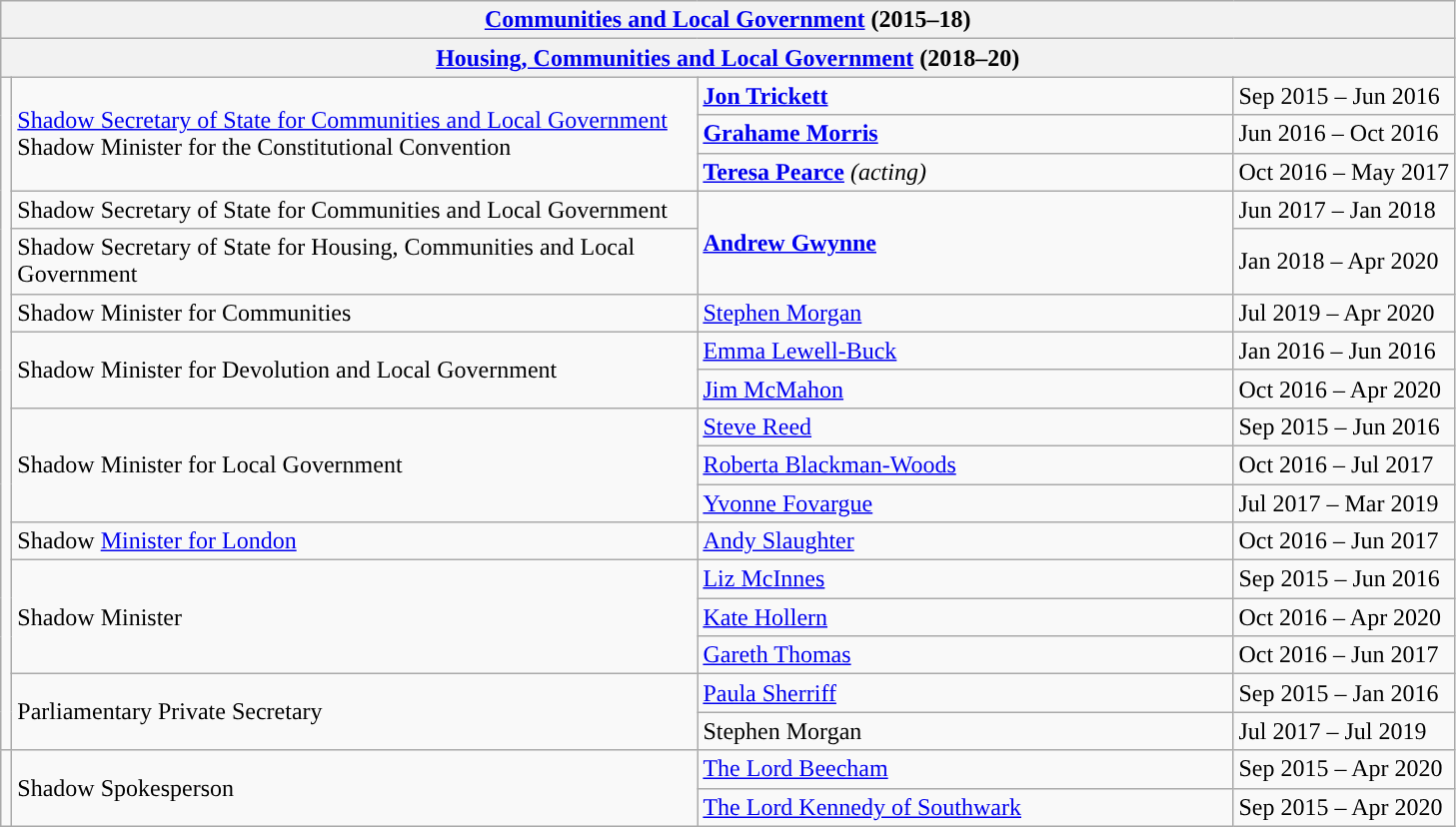<table class="wikitable">
<tr>
<th colspan="4"><a href='#'>Communities and Local Government</a> (2015–18)</th>
</tr>
<tr>
<th colspan="4"><a href='#'>Housing, Communities and Local Government</a> (2018–20)</th>
</tr>
<tr>
<td rowspan="17" style="background: "></td>
<td rowspan="3" style="width: 450px;"><a href='#'>Shadow Secretary of State for Communities and Local Government</a><br>Shadow Minister for the Constitutional Convention</td>
<td style="width: 350px;"><strong><a href='#'>Jon Trickett</a></strong></td>
<td>Sep 2015 – Jun 2016</td>
</tr>
<tr>
<td><strong><a href='#'>Grahame Morris</a></strong></td>
<td>Jun 2016 – Oct 2016</td>
</tr>
<tr>
<td><strong><a href='#'>Teresa Pearce</a></strong> <em>(acting)</em></td>
<td>Oct 2016 – May 2017</td>
</tr>
<tr>
<td>Shadow Secretary of State for Communities and Local Government</td>
<td rowspan="2"><strong><a href='#'>Andrew Gwynne</a></strong></td>
<td>Jun 2017 – Jan 2018</td>
</tr>
<tr>
<td>Shadow Secretary of State for Housing, Communities and Local Government</td>
<td>Jan 2018 – Apr 2020</td>
</tr>
<tr>
<td>Shadow Minister for Communities</td>
<td><a href='#'>Stephen Morgan</a></td>
<td>Jul 2019 – Apr 2020</td>
</tr>
<tr>
<td rowspan="2">Shadow Minister for Devolution and Local Government</td>
<td><a href='#'>Emma Lewell-Buck</a></td>
<td>Jan 2016 – Jun 2016</td>
</tr>
<tr>
<td><a href='#'>Jim McMahon</a></td>
<td>Oct 2016 – Apr 2020</td>
</tr>
<tr>
<td rowspan="3">Shadow Minister for Local Government</td>
<td colspan="1"><a href='#'>Steve Reed</a></td>
<td>Sep 2015 – Jun 2016</td>
</tr>
<tr>
<td><a href='#'>Roberta Blackman-Woods</a></td>
<td>Oct 2016 – Jul 2017</td>
</tr>
<tr>
<td><a href='#'>Yvonne Fovargue</a></td>
<td>Jul 2017 – Mar 2019</td>
</tr>
<tr>
<td>Shadow <a href='#'>Minister for London</a></td>
<td><a href='#'>Andy Slaughter</a></td>
<td>Oct 2016 – Jun 2017</td>
</tr>
<tr>
<td rowspan="3">Shadow Minister</td>
<td colspan="1"><a href='#'>Liz McInnes</a></td>
<td>Sep 2015 – Jun 2016</td>
</tr>
<tr>
<td><a href='#'>Kate Hollern</a></td>
<td>Oct 2016 – Apr 2020</td>
</tr>
<tr>
<td><a href='#'>Gareth Thomas</a></td>
<td>Oct 2016 – Jun 2017</td>
</tr>
<tr>
<td rowspan="2">Parliamentary Private Secretary</td>
<td><a href='#'>Paula Sherriff</a></td>
<td>Sep 2015 – Jan 2016</td>
</tr>
<tr>
<td>Stephen Morgan</td>
<td>Jul 2017 – Jul 2019</td>
</tr>
<tr>
<td rowspan="2" style="background: "></td>
<td rowspan="2">Shadow Spokesperson</td>
<td><a href='#'>The Lord Beecham</a></td>
<td>Sep 2015 – Apr 2020</td>
</tr>
<tr>
<td><a href='#'>The Lord Kennedy of Southwark</a></td>
<td>Sep 2015 – Apr 2020</td>
</tr>
</table>
